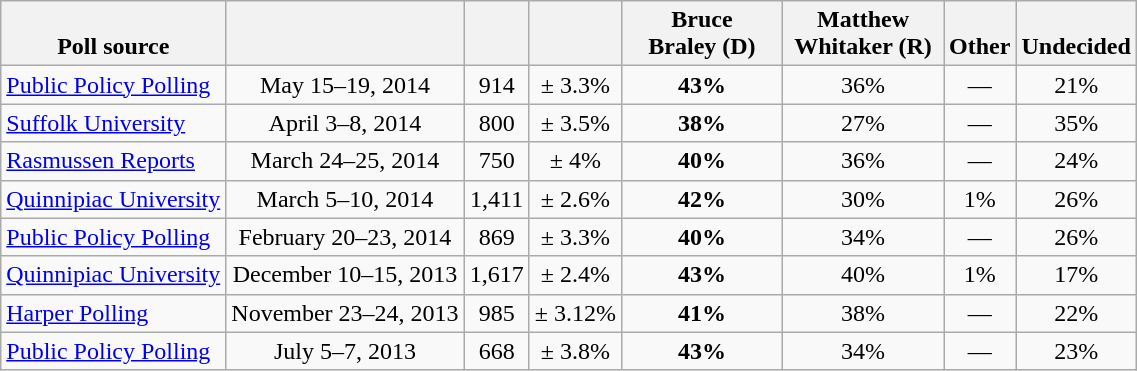<table class="wikitable" style="text-align:center">
<tr valign= bottom>
<th>Poll source</th>
<th></th>
<th></th>
<th></th>
<th style="width:100px;">Bruce<br>Braley (D)</th>
<th style="width:100px;">Matthew<br>Whitaker (R)</th>
<th>Other</th>
<th>Undecided</th>
</tr>
<tr>
<td align=left><a href='#'>Public Policy Polling</a></td>
<td>May 15–19, 2014</td>
<td>914</td>
<td>± 3.3%</td>
<td><strong>43%</strong></td>
<td>36%</td>
<td>—</td>
<td>21%</td>
</tr>
<tr>
<td align=left><a href='#'>Suffolk University</a></td>
<td>April 3–8, 2014</td>
<td>800</td>
<td>± 3.5%</td>
<td><strong>38%</strong></td>
<td>27%</td>
<td>—</td>
<td>35%</td>
</tr>
<tr>
<td align=left><a href='#'>Rasmussen Reports</a></td>
<td>March 24–25, 2014</td>
<td>750</td>
<td>± 4%</td>
<td><strong>40%</strong></td>
<td>36%</td>
<td>—</td>
<td>24%</td>
</tr>
<tr>
<td align=left><a href='#'>Quinnipiac University</a></td>
<td>March 5–10, 2014</td>
<td>1,411</td>
<td>± 2.6%</td>
<td><strong>42%</strong></td>
<td>30%</td>
<td>1%</td>
<td>26%</td>
</tr>
<tr>
<td align=left><a href='#'>Public Policy Polling</a></td>
<td>February 20–23, 2014</td>
<td>869</td>
<td>± 3.3%</td>
<td><strong>40%</strong></td>
<td>34%</td>
<td>—</td>
<td>26%</td>
</tr>
<tr>
<td align=left><a href='#'>Quinnipiac University</a></td>
<td>December 10–15, 2013</td>
<td>1,617</td>
<td>± 2.4%</td>
<td><strong>43%</strong></td>
<td>40%</td>
<td>1%</td>
<td>17%</td>
</tr>
<tr>
<td align=left><a href='#'>Harper Polling</a></td>
<td>November 23–24, 2013</td>
<td>985</td>
<td>± 3.12%</td>
<td><strong>41%</strong></td>
<td>38%</td>
<td>—</td>
<td>22%</td>
</tr>
<tr>
<td align=left><a href='#'>Public Policy Polling</a></td>
<td>July 5–7, 2013</td>
<td>668</td>
<td>± 3.8%</td>
<td><strong>43%</strong></td>
<td>34%</td>
<td>—</td>
<td>23%</td>
</tr>
</table>
